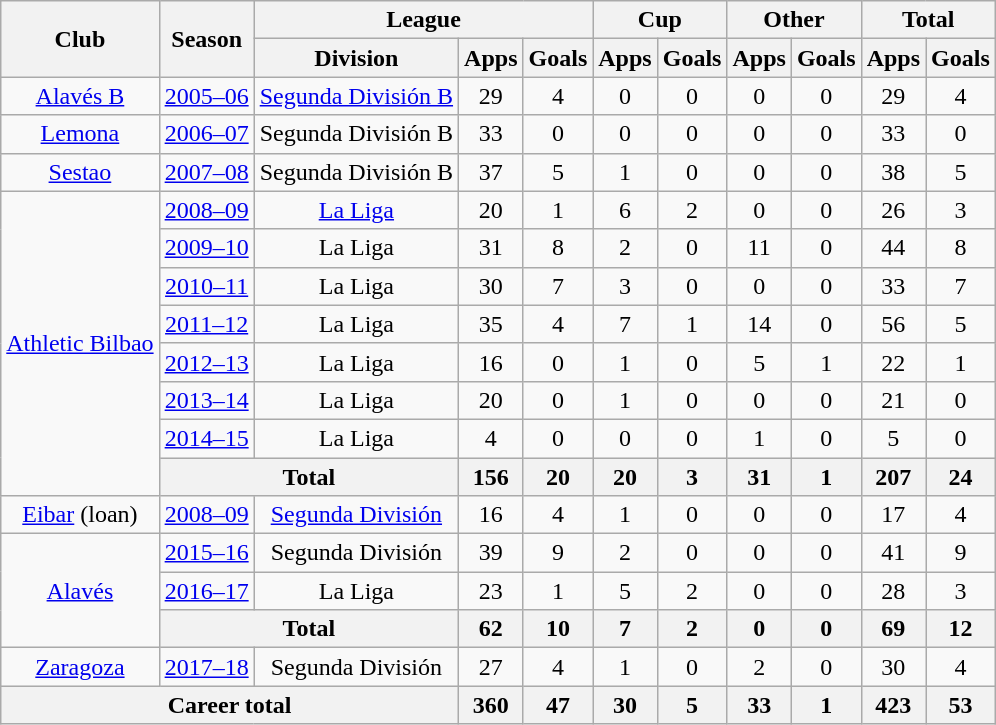<table class="wikitable" style="text-align: center">
<tr>
<th rowspan="2">Club</th>
<th rowspan="2">Season</th>
<th colspan="3">League</th>
<th colspan="2">Cup</th>
<th colspan="2">Other</th>
<th colspan="2">Total</th>
</tr>
<tr>
<th>Division</th>
<th>Apps</th>
<th>Goals</th>
<th>Apps</th>
<th>Goals</th>
<th>Apps</th>
<th>Goals</th>
<th>Apps</th>
<th>Goals</th>
</tr>
<tr>
<td><a href='#'>Alavés B</a></td>
<td><a href='#'>2005–06</a></td>
<td><a href='#'>Segunda División B</a></td>
<td>29</td>
<td>4</td>
<td>0</td>
<td>0</td>
<td>0</td>
<td>0</td>
<td>29</td>
<td>4</td>
</tr>
<tr>
<td><a href='#'>Lemona</a></td>
<td><a href='#'>2006–07</a></td>
<td>Segunda División B</td>
<td>33</td>
<td>0</td>
<td>0</td>
<td>0</td>
<td>0</td>
<td>0</td>
<td>33</td>
<td>0</td>
</tr>
<tr>
<td><a href='#'>Sestao</a></td>
<td><a href='#'>2007–08</a></td>
<td>Segunda División B</td>
<td>37</td>
<td>5</td>
<td>1</td>
<td>0</td>
<td>0</td>
<td>0</td>
<td>38</td>
<td>5</td>
</tr>
<tr>
<td rowspan="8"><a href='#'>Athletic Bilbao</a></td>
<td><a href='#'>2008–09</a></td>
<td><a href='#'>La Liga</a></td>
<td>20</td>
<td>1</td>
<td>6</td>
<td>2</td>
<td>0</td>
<td>0</td>
<td>26</td>
<td>3</td>
</tr>
<tr>
<td><a href='#'>2009–10</a></td>
<td>La Liga</td>
<td>31</td>
<td>8</td>
<td>2</td>
<td>0</td>
<td>11</td>
<td>0</td>
<td>44</td>
<td>8</td>
</tr>
<tr>
<td><a href='#'>2010–11</a></td>
<td>La Liga</td>
<td>30</td>
<td>7</td>
<td>3</td>
<td>0</td>
<td>0</td>
<td>0</td>
<td>33</td>
<td>7</td>
</tr>
<tr>
<td><a href='#'>2011–12</a></td>
<td>La Liga</td>
<td>35</td>
<td>4</td>
<td>7</td>
<td>1</td>
<td>14</td>
<td>0</td>
<td>56</td>
<td>5</td>
</tr>
<tr>
<td><a href='#'>2012–13</a></td>
<td>La Liga</td>
<td>16</td>
<td>0</td>
<td>1</td>
<td>0</td>
<td>5</td>
<td>1</td>
<td>22</td>
<td>1</td>
</tr>
<tr>
<td><a href='#'>2013–14</a></td>
<td>La Liga</td>
<td>20</td>
<td>0</td>
<td>1</td>
<td>0</td>
<td>0</td>
<td>0</td>
<td>21</td>
<td>0</td>
</tr>
<tr>
<td><a href='#'>2014–15</a></td>
<td>La Liga</td>
<td>4</td>
<td>0</td>
<td>0</td>
<td>0</td>
<td>1</td>
<td>0</td>
<td>5</td>
<td>0</td>
</tr>
<tr>
<th colspan="2">Total</th>
<th>156</th>
<th>20</th>
<th>20</th>
<th>3</th>
<th>31</th>
<th>1</th>
<th>207</th>
<th>24</th>
</tr>
<tr>
<td><a href='#'>Eibar</a> (loan)</td>
<td><a href='#'>2008–09</a></td>
<td><a href='#'>Segunda División</a></td>
<td>16</td>
<td>4</td>
<td>1</td>
<td>0</td>
<td>0</td>
<td>0</td>
<td>17</td>
<td>4</td>
</tr>
<tr>
<td rowspan="3"><a href='#'>Alavés</a></td>
<td><a href='#'>2015–16</a></td>
<td>Segunda División</td>
<td>39</td>
<td>9</td>
<td>2</td>
<td>0</td>
<td>0</td>
<td>0</td>
<td>41</td>
<td>9</td>
</tr>
<tr>
<td><a href='#'>2016–17</a></td>
<td>La Liga</td>
<td>23</td>
<td>1</td>
<td>5</td>
<td>2</td>
<td>0</td>
<td>0</td>
<td>28</td>
<td>3</td>
</tr>
<tr>
<th colspan="2">Total</th>
<th>62</th>
<th>10</th>
<th>7</th>
<th>2</th>
<th>0</th>
<th>0</th>
<th>69</th>
<th>12</th>
</tr>
<tr>
<td><a href='#'>Zaragoza</a></td>
<td><a href='#'>2017–18</a></td>
<td>Segunda División</td>
<td>27</td>
<td>4</td>
<td>1</td>
<td>0</td>
<td>2</td>
<td>0</td>
<td>30</td>
<td>4</td>
</tr>
<tr>
<th colspan="3">Career total</th>
<th>360</th>
<th>47</th>
<th>30</th>
<th>5</th>
<th>33</th>
<th>1</th>
<th>423</th>
<th>53</th>
</tr>
</table>
